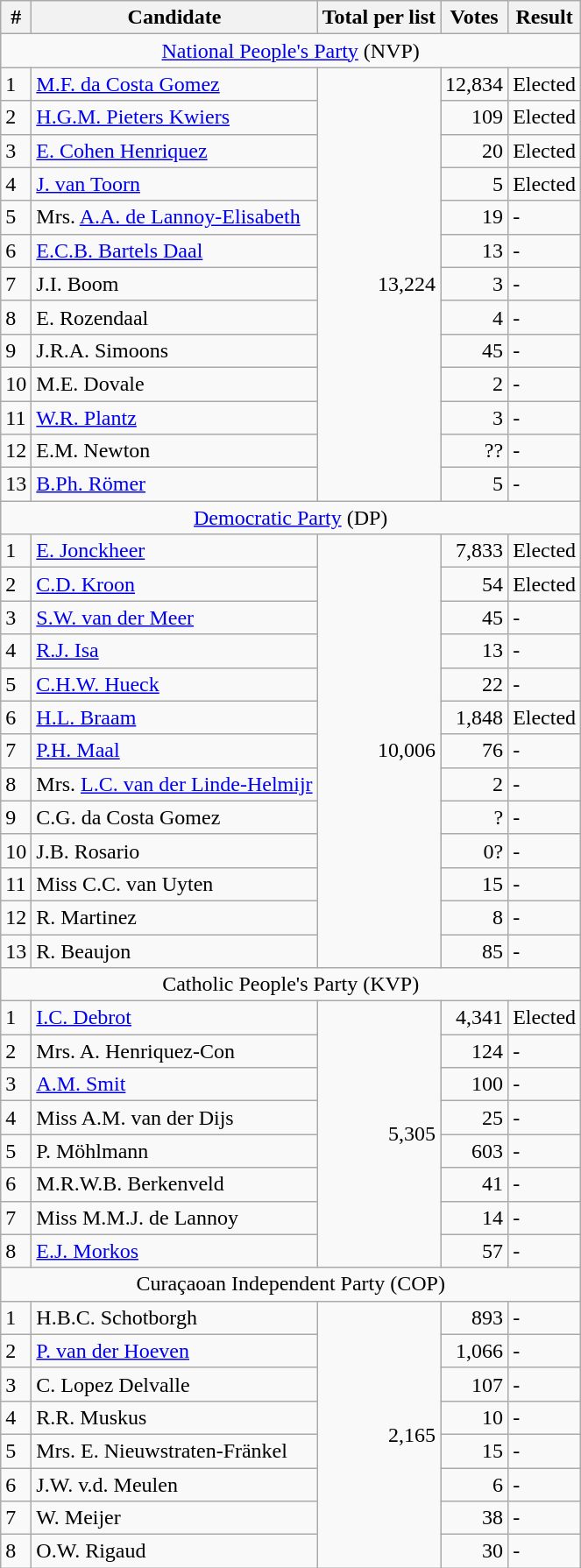<table class="wikitable">
<tr>
<th>#</th>
<th>Candidate</th>
<th>Total per list</th>
<th>Votes</th>
<th>Result</th>
</tr>
<tr>
<td Colspan = "5" style="text-align:center;"><a href='#'>National People's Party</a> (NVP)</td>
</tr>
<tr>
<td>1</td>
<td><a href='#'>M.F. da Costa Gomez</a></td>
<td Rowspan="13" style="text-align:right">13,224</td>
<td style="text-align:right">12,834</td>
<td>Elected</td>
</tr>
<tr>
<td>2</td>
<td><a href='#'>H.G.M. Pieters Kwiers</a></td>
<td style="text-align:right">109</td>
<td>Elected</td>
</tr>
<tr>
<td>3</td>
<td><a href='#'>E. Cohen Henriquez</a></td>
<td style="text-align:right">20</td>
<td>Elected</td>
</tr>
<tr>
<td>4</td>
<td><a href='#'>J. van Toorn</a></td>
<td style="text-align:right">5</td>
<td>Elected</td>
</tr>
<tr>
<td>5</td>
<td>Mrs. <a href='#'>A.A. de Lannoy-Elisabeth</a></td>
<td style="text-align:right">19</td>
<td>-</td>
</tr>
<tr>
<td>6</td>
<td><a href='#'>E.C.B. Bartels Daal</a></td>
<td style="text-align:right">13</td>
<td>-</td>
</tr>
<tr>
<td>7</td>
<td>J.I. Boom</td>
<td style="text-align:right">3</td>
<td>-</td>
</tr>
<tr>
<td>8</td>
<td>E. Rozendaal</td>
<td style="text-align:right">4</td>
<td>-</td>
</tr>
<tr>
<td>9</td>
<td>J.R.A. Simoons</td>
<td style="text-align:right">45</td>
<td>-</td>
</tr>
<tr>
<td>10</td>
<td>M.E. Dovale</td>
<td style="text-align:right">2</td>
<td>-</td>
</tr>
<tr>
<td>11</td>
<td><a href='#'>W.R. Plantz</a></td>
<td style="text-align:right">3</td>
<td>-</td>
</tr>
<tr>
<td>12</td>
<td>E.M. Newton</td>
<td style="text-align:right">??</td>
<td>-</td>
</tr>
<tr>
<td>13</td>
<td><a href='#'>B.Ph. Römer</a></td>
<td style="text-align:right">5</td>
<td>-</td>
</tr>
<tr>
<td Colspan = "5" style="text-align:center;"><a href='#'>Democratic Party</a> (DP)</td>
</tr>
<tr>
<td>1</td>
<td><a href='#'>E. Jonckheer</a></td>
<td Rowspan="13" style="text-align:right">10,006</td>
<td style="text-align:right">7,833</td>
<td>Elected</td>
</tr>
<tr>
<td>2</td>
<td><a href='#'>C.D. Kroon</a></td>
<td style="text-align:right">54</td>
<td>Elected</td>
</tr>
<tr>
<td>3</td>
<td><a href='#'>S.W. van der Meer</a></td>
<td style="text-align:right">45</td>
<td>-</td>
</tr>
<tr>
<td>4</td>
<td><a href='#'>R.J. Isa</a></td>
<td style="text-align:right">13</td>
<td>-</td>
</tr>
<tr>
<td>5</td>
<td><a href='#'>C.H.W. Hueck</a></td>
<td style="text-align:right">22</td>
<td>-</td>
</tr>
<tr>
<td>6</td>
<td><a href='#'>H.L. Braam</a></td>
<td style="text-align:right">1,848</td>
<td>Elected</td>
</tr>
<tr>
<td>7</td>
<td><a href='#'>P.H. Maal</a></td>
<td style="text-align:right">76</td>
<td>-</td>
</tr>
<tr>
<td>8</td>
<td>Mrs. <a href='#'>L.C. van der Linde-Helmijr</a></td>
<td style="text-align:right">2</td>
<td>-</td>
</tr>
<tr>
<td>9</td>
<td>C.G. da Costa Gomez</td>
<td style="text-align:right">?</td>
<td>-</td>
</tr>
<tr>
<td>10</td>
<td>J.B. Rosario</td>
<td style="text-align:right">0?</td>
<td>-</td>
</tr>
<tr>
<td>11</td>
<td>Miss C.C. van Uyten</td>
<td style="text-align:right">15</td>
<td>-</td>
</tr>
<tr>
<td>12</td>
<td>R. Martinez</td>
<td style="text-align:right">8</td>
<td>-</td>
</tr>
<tr>
<td>13</td>
<td>R. Beaujon</td>
<td style="text-align:right">85</td>
<td>-</td>
</tr>
<tr>
<td Colspan = "5" style="text-align:center;">Catholic People's Party (KVP)</td>
</tr>
<tr>
<td>1</td>
<td><a href='#'>I.C. Debrot</a></td>
<td Rowspan="8" style="text-align:right">5,305</td>
<td style="text-align:right">4,341</td>
<td>Elected</td>
</tr>
<tr>
<td>2</td>
<td>Mrs. A. Henriquez-Con</td>
<td style="text-align:right">124</td>
<td>-</td>
</tr>
<tr>
<td>3</td>
<td><a href='#'>A.M. Smit</a></td>
<td style="text-align:right">100</td>
<td>-</td>
</tr>
<tr>
<td>4</td>
<td>Miss A.M. van der Dijs</td>
<td style="text-align:right">25</td>
<td>-</td>
</tr>
<tr>
<td>5</td>
<td>P. Möhlmann</td>
<td style="text-align:right">603</td>
<td>-</td>
</tr>
<tr>
<td>6</td>
<td>M.R.W.B. Berkenveld</td>
<td style="text-align:right">41</td>
<td>-</td>
</tr>
<tr>
<td>7</td>
<td>Miss M.M.J. de Lannoy</td>
<td style="text-align:right">14</td>
<td>-</td>
</tr>
<tr>
<td>8</td>
<td><a href='#'>E.J. Morkos</a></td>
<td style="text-align:right">57</td>
<td>-</td>
</tr>
<tr>
<td Colspan = "5" style="text-align:center;">Curaçaoan Independent Party (COP)</td>
</tr>
<tr>
<td>1</td>
<td>H.B.C. Schotborgh</td>
<td Rowspan="8" style="text-align:right">2,165</td>
<td style="text-align:right">893</td>
<td>-</td>
</tr>
<tr>
<td>2</td>
<td><a href='#'>P. van der Hoeven</a></td>
<td style="text-align:right">1,066</td>
<td>-</td>
</tr>
<tr>
<td>3</td>
<td>C. Lopez Delvalle</td>
<td style="text-align:right">107</td>
<td>-</td>
</tr>
<tr>
<td>4</td>
<td>R.R. Muskus</td>
<td style="text-align:right">10</td>
<td>-</td>
</tr>
<tr>
<td>5</td>
<td>Mrs. E. Nieuwstraten-Fränkel</td>
<td style="text-align:right">15</td>
<td>-</td>
</tr>
<tr>
<td>6</td>
<td>J.W. v.d. Meulen</td>
<td style="text-align:right">6</td>
<td>-</td>
</tr>
<tr>
<td>7</td>
<td>W. Meijer</td>
<td style="text-align:right">38</td>
<td>-</td>
</tr>
<tr>
<td>8</td>
<td>O.W. Rigaud</td>
<td style="text-align:right">30</td>
<td>-</td>
</tr>
</table>
